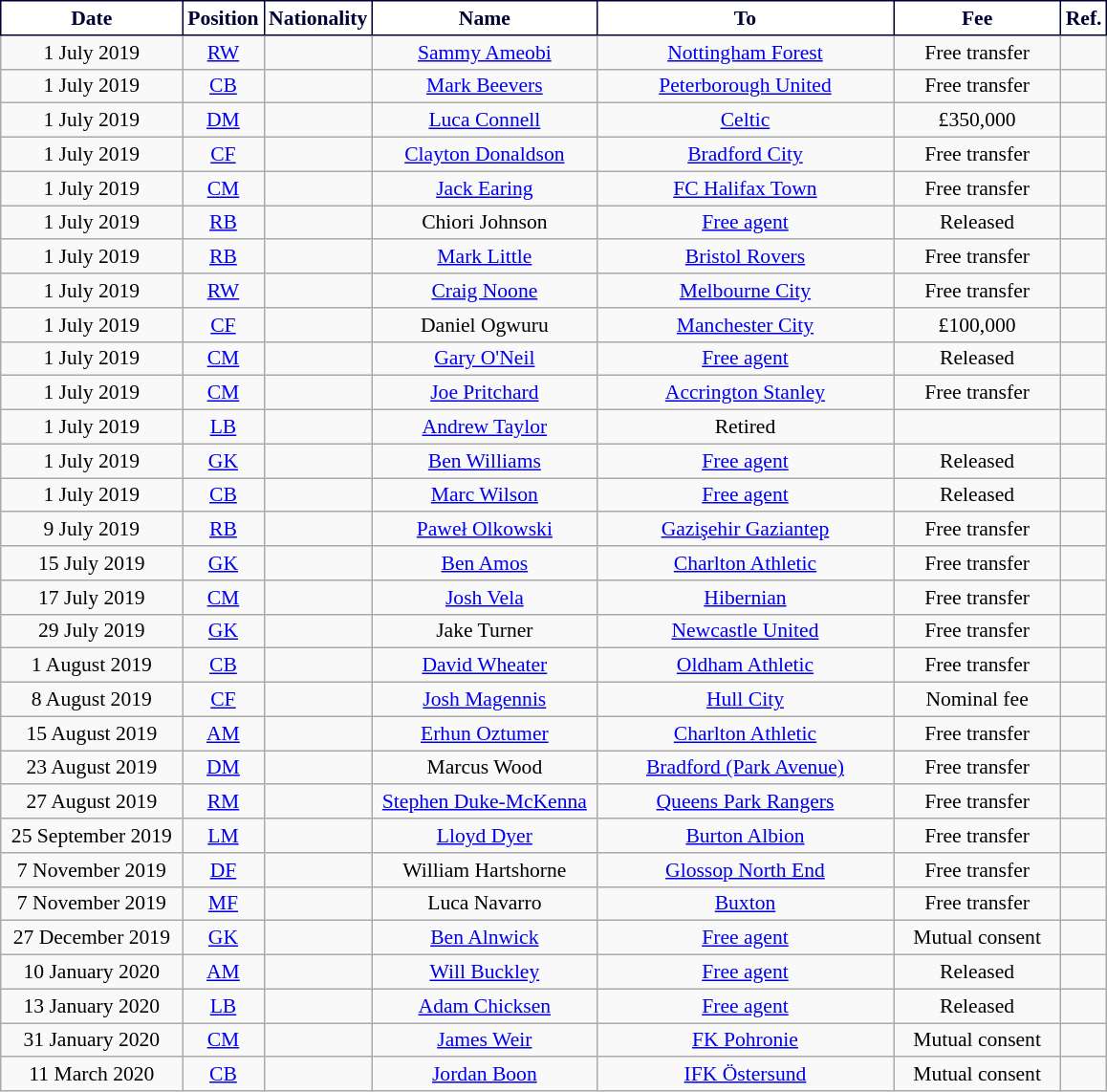<table class="wikitable"  style="text-align:center; font-size:90%; ">
<tr>
<th style="background:#FFFFFF;color:#000033;border:1px solid #000033; width:120px;">Date</th>
<th style="background:#FFFFFF;color:#000033;border:1px solid #000033; width:50px;">Position</th>
<th style="background:#FFFFFF;color:#000033;border:1px solid #000033; width:50px;">Nationality</th>
<th style="background:#FFFFFF;color:#000033;border:1px solid #000033; width:150px;">Name</th>
<th style="background:#FFFFFF;color:#000033;border:1px solid #000033; width:200px;">To</th>
<th style="background:#FFFFFF;color:#000033;border:1px solid #000033; width:110px;">Fee</th>
<th style="background:#FFFFFF;color:#000033;border:1px solid #000033; width:25px;">Ref.</th>
</tr>
<tr>
<td>1 July 2019</td>
<td><a href='#'>RW</a></td>
<td></td>
<td><a href='#'>Sammy Ameobi</a></td>
<td> <a href='#'>Nottingham Forest</a></td>
<td>Free transfer</td>
<td></td>
</tr>
<tr>
<td>1 July 2019</td>
<td><a href='#'>CB</a></td>
<td></td>
<td><a href='#'>Mark Beevers</a></td>
<td> <a href='#'>Peterborough United</a></td>
<td>Free transfer</td>
<td></td>
</tr>
<tr>
<td>1 July 2019</td>
<td><a href='#'>DM</a></td>
<td></td>
<td><a href='#'>Luca Connell</a></td>
<td> <a href='#'>Celtic</a></td>
<td>£350,000</td>
<td></td>
</tr>
<tr>
<td>1 July 2019</td>
<td><a href='#'>CF</a></td>
<td></td>
<td><a href='#'>Clayton Donaldson</a></td>
<td> <a href='#'>Bradford City</a></td>
<td>Free transfer</td>
<td></td>
</tr>
<tr>
<td>1 July 2019</td>
<td><a href='#'>CM</a></td>
<td></td>
<td><a href='#'>Jack Earing</a></td>
<td> <a href='#'>FC Halifax Town</a></td>
<td>Free transfer</td>
<td></td>
</tr>
<tr>
<td>1 July 2019</td>
<td><a href='#'>RB</a></td>
<td></td>
<td>Chiori Johnson</td>
<td><a href='#'>Free agent</a></td>
<td>Released</td>
<td></td>
</tr>
<tr>
<td>1 July 2019</td>
<td><a href='#'>RB</a></td>
<td></td>
<td><a href='#'>Mark Little</a></td>
<td> <a href='#'>Bristol Rovers</a></td>
<td>Free transfer</td>
<td></td>
</tr>
<tr>
<td>1 July 2019</td>
<td><a href='#'>RW</a></td>
<td></td>
<td><a href='#'>Craig Noone</a></td>
<td> <a href='#'>Melbourne City</a></td>
<td>Free transfer</td>
<td></td>
</tr>
<tr>
<td>1 July 2019</td>
<td><a href='#'>CF</a></td>
<td></td>
<td>Daniel Ogwuru</td>
<td> <a href='#'>Manchester City</a></td>
<td>£100,000</td>
<td></td>
</tr>
<tr>
<td>1 July 2019</td>
<td><a href='#'>CM</a></td>
<td></td>
<td><a href='#'>Gary O'Neil</a></td>
<td><a href='#'>Free agent</a></td>
<td>Released</td>
<td></td>
</tr>
<tr>
<td>1 July 2019</td>
<td><a href='#'>CM</a></td>
<td></td>
<td><a href='#'>Joe Pritchard</a></td>
<td> <a href='#'>Accrington Stanley</a></td>
<td>Free transfer</td>
<td></td>
</tr>
<tr>
<td>1 July 2019</td>
<td><a href='#'>LB</a></td>
<td></td>
<td><a href='#'>Andrew Taylor</a></td>
<td>Retired</td>
<td></td>
<td></td>
</tr>
<tr>
<td>1 July 2019</td>
<td><a href='#'>GK</a></td>
<td></td>
<td><a href='#'>Ben Williams</a></td>
<td><a href='#'>Free agent</a></td>
<td>Released</td>
<td></td>
</tr>
<tr>
<td>1 July 2019</td>
<td><a href='#'>CB</a></td>
<td></td>
<td><a href='#'>Marc Wilson</a></td>
<td><a href='#'>Free agent</a></td>
<td>Released</td>
<td></td>
</tr>
<tr>
<td>9 July 2019</td>
<td><a href='#'>RB</a></td>
<td></td>
<td><a href='#'>Paweł Olkowski</a></td>
<td> <a href='#'>Gazişehir Gaziantep</a></td>
<td>Free transfer</td>
<td></td>
</tr>
<tr>
<td>15 July 2019</td>
<td><a href='#'>GK</a></td>
<td></td>
<td><a href='#'>Ben Amos</a></td>
<td> <a href='#'>Charlton Athletic</a></td>
<td>Free transfer</td>
<td></td>
</tr>
<tr>
<td>17 July 2019</td>
<td><a href='#'>CM</a></td>
<td></td>
<td><a href='#'>Josh Vela</a></td>
<td> <a href='#'>Hibernian</a></td>
<td>Free transfer</td>
<td></td>
</tr>
<tr>
<td>29 July 2019</td>
<td><a href='#'>GK</a></td>
<td></td>
<td>Jake Turner</td>
<td> <a href='#'>Newcastle United</a></td>
<td>Free transfer</td>
<td></td>
</tr>
<tr>
<td>1 August 2019</td>
<td><a href='#'>CB</a></td>
<td></td>
<td><a href='#'>David Wheater</a></td>
<td> <a href='#'>Oldham Athletic</a></td>
<td>Free transfer</td>
<td></td>
</tr>
<tr>
<td>8 August 2019</td>
<td><a href='#'>CF</a></td>
<td></td>
<td><a href='#'>Josh Magennis</a></td>
<td> <a href='#'>Hull City</a></td>
<td>Nominal fee</td>
<td></td>
</tr>
<tr>
<td>15 August 2019</td>
<td><a href='#'>AM</a></td>
<td></td>
<td><a href='#'>Erhun Oztumer</a></td>
<td> <a href='#'>Charlton Athletic</a></td>
<td>Free transfer</td>
<td></td>
</tr>
<tr>
<td>23 August 2019</td>
<td><a href='#'>DM</a></td>
<td></td>
<td>Marcus Wood</td>
<td> <a href='#'>Bradford (Park Avenue)</a></td>
<td>Free transfer</td>
<td></td>
</tr>
<tr>
<td>27 August 2019</td>
<td><a href='#'>RM</a></td>
<td></td>
<td><a href='#'>Stephen Duke-McKenna</a></td>
<td> <a href='#'>Queens Park Rangers</a></td>
<td>Free transfer</td>
<td></td>
</tr>
<tr>
<td>25 September 2019</td>
<td><a href='#'>LM</a></td>
<td></td>
<td><a href='#'>Lloyd Dyer</a></td>
<td> <a href='#'>Burton Albion</a></td>
<td>Free transfer</td>
<td></td>
</tr>
<tr>
<td>7 November 2019</td>
<td><a href='#'>DF</a></td>
<td></td>
<td>William Hartshorne</td>
<td> <a href='#'>Glossop North End</a></td>
<td>Free transfer</td>
<td></td>
</tr>
<tr>
<td>7 November 2019</td>
<td><a href='#'>MF</a></td>
<td></td>
<td>Luca Navarro</td>
<td> <a href='#'>Buxton</a></td>
<td>Free transfer</td>
<td></td>
</tr>
<tr>
<td>27 December 2019</td>
<td><a href='#'>GK</a></td>
<td></td>
<td><a href='#'>Ben Alnwick</a></td>
<td><a href='#'>Free agent</a></td>
<td>Mutual consent</td>
<td></td>
</tr>
<tr>
<td>10 January 2020</td>
<td><a href='#'>AM</a></td>
<td></td>
<td><a href='#'>Will Buckley</a></td>
<td><a href='#'>Free agent</a></td>
<td>Released</td>
<td></td>
</tr>
<tr>
<td>13 January 2020</td>
<td><a href='#'>LB</a></td>
<td></td>
<td><a href='#'>Adam Chicksen</a></td>
<td><a href='#'>Free agent</a></td>
<td>Released</td>
<td></td>
</tr>
<tr>
<td>31 January 2020</td>
<td><a href='#'>CM</a></td>
<td></td>
<td><a href='#'>James Weir</a></td>
<td> <a href='#'>FK Pohronie</a></td>
<td>Mutual consent</td>
<td></td>
</tr>
<tr>
<td>11 March 2020</td>
<td><a href='#'>CB</a></td>
<td></td>
<td><a href='#'>Jordan Boon</a></td>
<td> <a href='#'>IFK Östersund</a></td>
<td>Mutual consent</td>
<td></td>
</tr>
</table>
